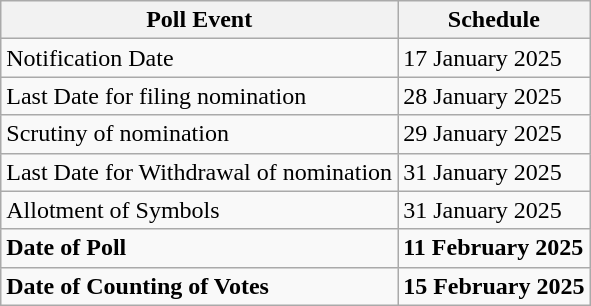<table class="wikitable">
<tr>
<th>Poll Event</th>
<th>Schedule</th>
</tr>
<tr>
<td>Notification Date</td>
<td>17 January 2025</td>
</tr>
<tr>
<td>Last Date for filing nomination</td>
<td>28 January 2025</td>
</tr>
<tr>
<td>Scrutiny of nomination</td>
<td>29 January 2025</td>
</tr>
<tr>
<td>Last Date for Withdrawal of nomination</td>
<td>31 January 2025</td>
</tr>
<tr>
<td>Allotment of Symbols</td>
<td>31 January 2025</td>
</tr>
<tr>
<td><strong>Date of Poll</strong></td>
<td><strong>11 February 2025</strong></td>
</tr>
<tr>
<td><strong>Date of Counting of Votes</strong></td>
<td><strong>15 February 2025</strong></td>
</tr>
</table>
